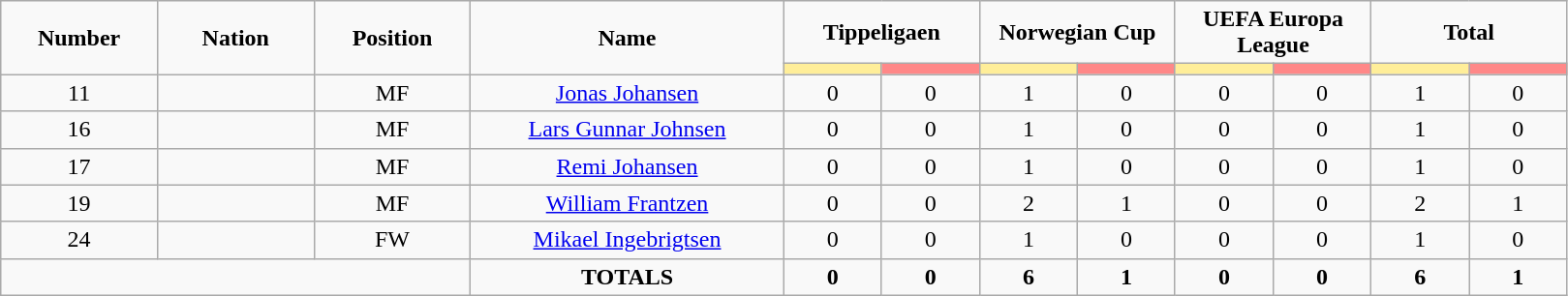<table class="wikitable" style="font-size: 100%; text-align: center;">
<tr>
<td rowspan="2" width="10%" align="center"><strong>Number</strong></td>
<td rowspan="2" width="10%" align="center"><strong>Nation</strong></td>
<td rowspan="2" width="10%" align="center"><strong>Position</strong></td>
<td rowspan="2" width="20%" align="center"><strong>Name</strong></td>
<td colspan="2" align="center"><strong>Tippeligaen</strong></td>
<td colspan="2" align="center"><strong>Norwegian Cup</strong></td>
<td colspan="2" align="center"><strong>UEFA Europa League</strong></td>
<td colspan="2" align="center"><strong>Total</strong></td>
</tr>
<tr>
<th width=60 style="background: #FFEE99"></th>
<th width=60 style="background: #FF8888"></th>
<th width=60 style="background: #FFEE99"></th>
<th width=60 style="background: #FF8888"></th>
<th width=60 style="background: #FFEE99"></th>
<th width=60 style="background: #FF8888"></th>
<th width=60 style="background: #FFEE99"></th>
<th width=60 style="background: #FF8888"></th>
</tr>
<tr>
<td>11</td>
<td></td>
<td>MF</td>
<td><a href='#'>Jonas Johansen</a></td>
<td>0</td>
<td>0</td>
<td>1</td>
<td>0</td>
<td>0</td>
<td>0</td>
<td>1</td>
<td>0</td>
</tr>
<tr>
<td>16</td>
<td></td>
<td>MF</td>
<td><a href='#'>Lars Gunnar Johnsen</a></td>
<td>0</td>
<td>0</td>
<td>1</td>
<td>0</td>
<td>0</td>
<td>0</td>
<td>1</td>
<td>0</td>
</tr>
<tr>
<td>17</td>
<td></td>
<td>MF</td>
<td><a href='#'>Remi Johansen</a></td>
<td>0</td>
<td>0</td>
<td>1</td>
<td>0</td>
<td>0</td>
<td>0</td>
<td>1</td>
<td>0</td>
</tr>
<tr>
<td>19</td>
<td></td>
<td>MF</td>
<td><a href='#'>William Frantzen</a></td>
<td>0</td>
<td>0</td>
<td>2</td>
<td>1</td>
<td>0</td>
<td>0</td>
<td>2</td>
<td>1</td>
</tr>
<tr>
<td>24</td>
<td></td>
<td>FW</td>
<td><a href='#'>Mikael Ingebrigtsen</a></td>
<td>0</td>
<td>0</td>
<td>1</td>
<td>0</td>
<td>0</td>
<td>0</td>
<td>1</td>
<td>0</td>
</tr>
<tr>
<td colspan="3"></td>
<td><strong>TOTALS</strong></td>
<td><strong>0</strong></td>
<td><strong>0</strong></td>
<td><strong>6</strong></td>
<td><strong>1</strong></td>
<td><strong>0</strong></td>
<td><strong>0</strong></td>
<td><strong>6</strong></td>
<td><strong>1</strong></td>
</tr>
</table>
